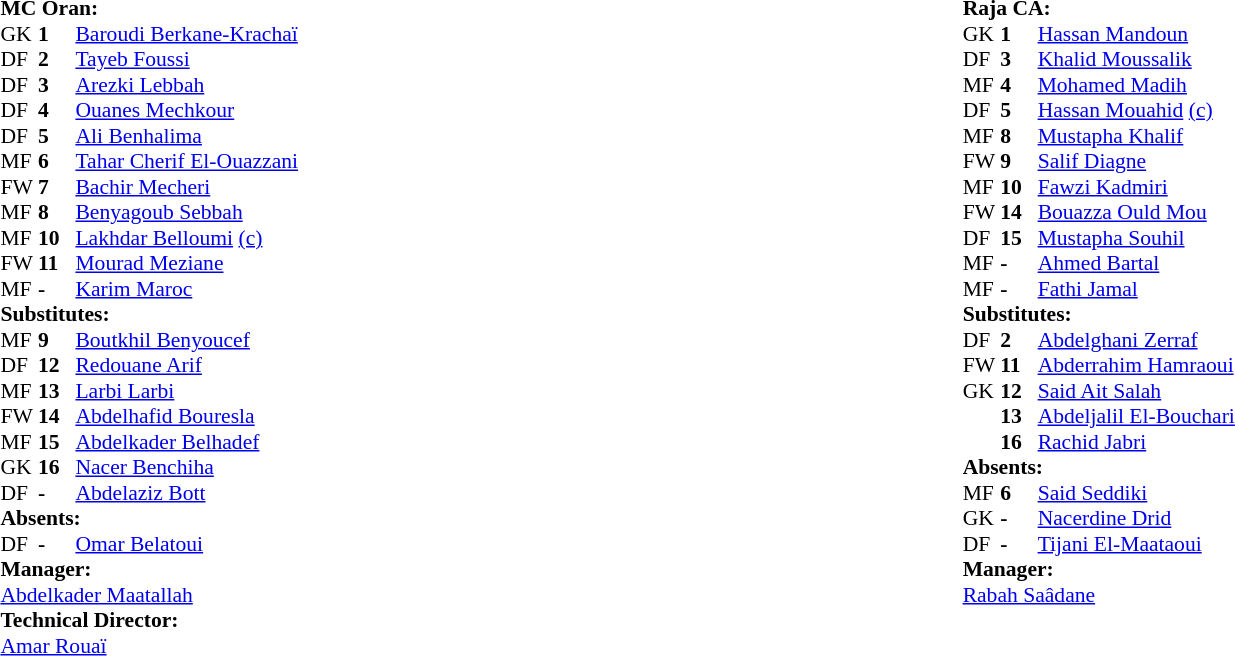<table width=100%>
<tr>
<td valign="top" width="50%"><br><table style="font-size:90%" cellspacing="0" cellpadding="0" align=center>
<tr>
<td colspan="4"><strong>MC Oran:</strong></td>
</tr>
<tr>
<th width=25></th>
<th width=25></th>
</tr>
<tr>
<td>GK</td>
<td><strong>1</strong></td>
<td> <a href='#'>Baroudi Berkane-Krachaï</a></td>
</tr>
<tr>
<td>DF</td>
<td><strong>2</strong></td>
<td> <a href='#'>Tayeb Foussi</a></td>
</tr>
<tr>
<td>DF</td>
<td><strong>3</strong></td>
<td> <a href='#'>Arezki Lebbah</a></td>
<td></td>
<td></td>
</tr>
<tr>
<td>DF</td>
<td><strong>4</strong></td>
<td> <a href='#'>Ouanes Mechkour</a></td>
<td></td>
</tr>
<tr>
<td>DF</td>
<td><strong>5</strong></td>
<td> <a href='#'>Ali Benhalima</a></td>
</tr>
<tr>
<td>MF</td>
<td><strong>6</strong></td>
<td> <a href='#'>Tahar Cherif El-Ouazzani</a></td>
</tr>
<tr>
<td>FW</td>
<td><strong>7</strong></td>
<td> <a href='#'>Bachir Mecheri</a></td>
</tr>
<tr>
<td>MF</td>
<td><strong>8</strong></td>
<td> <a href='#'>Benyagoub Sebbah</a></td>
<td></td>
</tr>
<tr>
<td>MF</td>
<td><strong>10</strong></td>
<td> <a href='#'>Lakhdar Belloumi</a> <a href='#'>(c)</a></td>
</tr>
<tr>
<td>FW</td>
<td><strong>11</strong></td>
<td> <a href='#'>Mourad Meziane</a></td>
<td></td>
<td></td>
</tr>
<tr>
<td>MF</td>
<td><strong>-</strong></td>
<td> <a href='#'>Karim Maroc</a></td>
</tr>
<tr>
<td colspan=3><strong>Substitutes:</strong></td>
</tr>
<tr>
<td>MF</td>
<td><strong>9</strong></td>
<td> <a href='#'>Boutkhil Benyoucef</a></td>
</tr>
<tr>
<td>DF</td>
<td><strong>12</strong></td>
<td> <a href='#'>Redouane Arif</a></td>
</tr>
<tr>
<td>MF</td>
<td><strong>13</strong></td>
<td> <a href='#'>Larbi Larbi</a></td>
<td></td>
<td></td>
</tr>
<tr>
<td>FW</td>
<td><strong>14</strong></td>
<td> <a href='#'>Abdelhafid Bouresla</a></td>
</tr>
<tr>
<td>MF</td>
<td><strong>15</strong></td>
<td> <a href='#'>Abdelkader Belhadef</a></td>
</tr>
<tr>
<td>GK</td>
<td><strong>16</strong></td>
<td> <a href='#'>Nacer Benchiha</a></td>
</tr>
<tr>
<td>DF</td>
<td><strong>-</strong></td>
<td> <a href='#'>Abdelaziz Bott</a></td>
<td></td>
<td></td>
</tr>
<tr>
<td colspan=3><strong>Absents:</strong></td>
</tr>
<tr>
<td>DF</td>
<td><strong>-</strong></td>
<td> <a href='#'>Omar Belatoui</a></td>
</tr>
<tr>
<td colspan=3><strong>Manager:</strong></td>
</tr>
<tr>
<td colspan=3> <a href='#'>Abdelkader Maatallah</a></td>
</tr>
<tr>
<td colspan=3><strong>Technical Director:</strong></td>
</tr>
<tr>
<td colspan=3> <a href='#'>Amar Rouaï</a></td>
</tr>
</table>
</td>
<td valign="top"></td>
<td valign="top" width="50%"><br><table style="font-size: 90%" cellspacing="0" cellpadding="0" align="center">
<tr>
<td colspan="4"><strong>Raja CA:</strong></td>
</tr>
<tr>
<th width=25></th>
<th width=25></th>
</tr>
<tr>
<td>GK</td>
<td><strong>1</strong></td>
<td> <a href='#'>Hassan Mandoun</a></td>
<td></td>
</tr>
<tr>
<td>DF</td>
<td><strong>3</strong></td>
<td> <a href='#'>Khalid Moussalik</a></td>
<td></td>
</tr>
<tr>
<td>MF</td>
<td><strong>4</strong></td>
<td> <a href='#'>Mohamed Madih</a></td>
</tr>
<tr>
<td>DF</td>
<td><strong>5</strong></td>
<td> <a href='#'>Hassan Mouahid</a> <a href='#'>(c)</a></td>
<td></td>
</tr>
<tr>
<td>MF</td>
<td><strong>8</strong></td>
<td> <a href='#'>Mustapha Khalif</a></td>
<td></td>
</tr>
<tr>
<td>FW</td>
<td><strong>9</strong></td>
<td> <a href='#'>Salif Diagne</a></td>
</tr>
<tr>
<td>MF</td>
<td><strong>10</strong></td>
<td> <a href='#'>Fawzi Kadmiri</a></td>
</tr>
<tr>
<td>FW</td>
<td><strong>14</strong></td>
<td> <a href='#'>Bouazza Ould Mou</a></td>
<td></td>
</tr>
<tr>
<td>DF</td>
<td><strong>15</strong></td>
<td> <a href='#'>Mustapha Souhil</a></td>
</tr>
<tr>
<td>MF</td>
<td><strong>-</strong></td>
<td> <a href='#'>Ahmed Bartal</a></td>
<td></td>
</tr>
<tr>
<td>MF</td>
<td><strong>-</strong></td>
<td> <a href='#'>Fathi Jamal</a></td>
</tr>
<tr>
<td colspan=3><strong>Substitutes:</strong></td>
</tr>
<tr>
<td>DF</td>
<td><strong>2</strong></td>
<td> <a href='#'>Abdelghani Zerraf</a></td>
</tr>
<tr>
<td>FW</td>
<td><strong>11</strong></td>
<td> <a href='#'>Abderrahim Hamraoui</a></td>
</tr>
<tr>
<td>GK</td>
<td><strong>12</strong></td>
<td> <a href='#'>Said Ait Salah</a></td>
</tr>
<tr>
<td></td>
<td><strong>13</strong></td>
<td> <a href='#'>Abdeljalil El-Bouchari</a></td>
</tr>
<tr>
<td></td>
<td><strong>16</strong></td>
<td> <a href='#'>Rachid Jabri</a></td>
</tr>
<tr>
<td colspan=3><strong>Absents:</strong></td>
</tr>
<tr>
<td>MF</td>
<td><strong>6</strong></td>
<td> <a href='#'>Said Seddiki</a></td>
</tr>
<tr>
<td>GK</td>
<td><strong>-</strong></td>
<td> <a href='#'>Nacerdine Drid</a></td>
</tr>
<tr>
<td>DF</td>
<td><strong>-</strong></td>
<td> <a href='#'>Tijani El-Maataoui</a></td>
</tr>
<tr>
<td colspan=3><strong>Manager:</strong></td>
</tr>
<tr>
<td colspan=3> <a href='#'>Rabah Saâdane</a></td>
</tr>
</table>
</td>
</tr>
</table>
